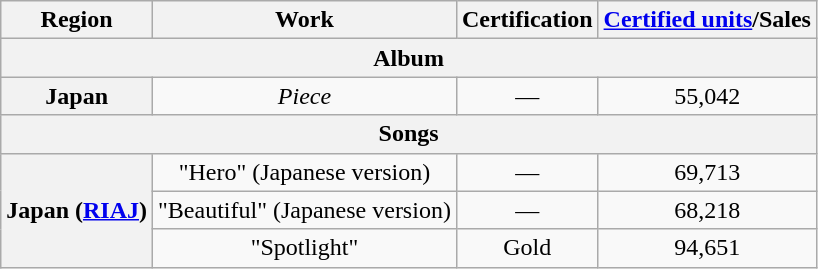<table class="wikitable sortable plainrowheaders" style="text-align:center">
<tr>
<th>Region</th>
<th>Work</th>
<th>Certification</th>
<th><a href='#'>Certified units</a>/Sales</th>
</tr>
<tr>
<th colspan="4">Album</th>
</tr>
<tr>
<th scope="row">Japan</th>
<td align="center"><em>Piece</em></td>
<td align="center">—</td>
<td align="center">55,042</td>
</tr>
<tr>
<th colspan="4">Songs</th>
</tr>
<tr>
<th scope="row" rowspan="3">Japan (<a href='#'>RIAJ</a>)</th>
<td align="center">"Hero" (Japanese version)</td>
<td align="center">—</td>
<td align="center">69,713 </td>
</tr>
<tr>
<td align="center">"Beautiful" (Japanese version)</td>
<td align="center">—</td>
<td align="center">68,218 </td>
</tr>
<tr>
<td align="center">"Spotlight"</td>
<td align="center">Gold</td>
<td align="center">94,651 </td>
</tr>
</table>
